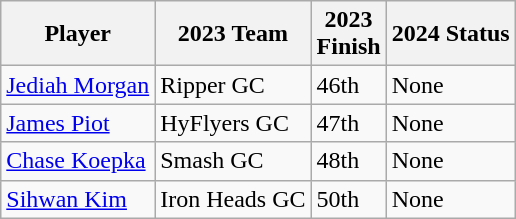<table class="wikitable">
<tr>
<th>Player</th>
<th>2023 Team</th>
<th>2023<br>Finish</th>
<th>2024 Status</th>
</tr>
<tr>
<td> <a href='#'>Jediah Morgan</a></td>
<td>Ripper GC</td>
<td>46th</td>
<td>None</td>
</tr>
<tr>
<td> <a href='#'>James Piot</a></td>
<td>HyFlyers GC</td>
<td>47th</td>
<td>None</td>
</tr>
<tr>
<td> <a href='#'>Chase Koepka</a></td>
<td>Smash GC</td>
<td>48th</td>
<td>None</td>
</tr>
<tr>
<td> <a href='#'>Sihwan Kim</a></td>
<td>Iron Heads GC</td>
<td>50th</td>
<td>None</td>
</tr>
</table>
